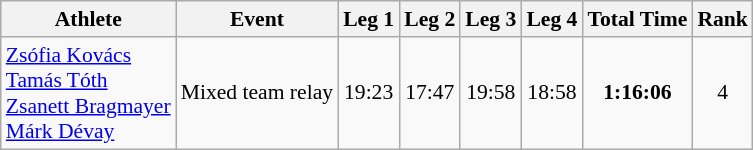<table class="wikitable" style="font-size:90%">
<tr>
<th>Athlete</th>
<th>Event</th>
<th>Leg 1</th>
<th>Leg 2</th>
<th>Leg 3</th>
<th>Leg 4</th>
<th>Total Time</th>
<th>Rank</th>
</tr>
<tr align=center>
<td align="left"><a href='#'>Zsófia Kovács</a><br><a href='#'>Tamás Tóth</a><br><a href='#'>Zsanett Bragmayer</a><br><a href='#'>Márk Dévay</a></td>
<td align="left">Mixed team relay</td>
<td>19:23</td>
<td>17:47</td>
<td>19:58</td>
<td>18:58</td>
<td><strong>1:16:06</strong></td>
<td>4</td>
</tr>
</table>
